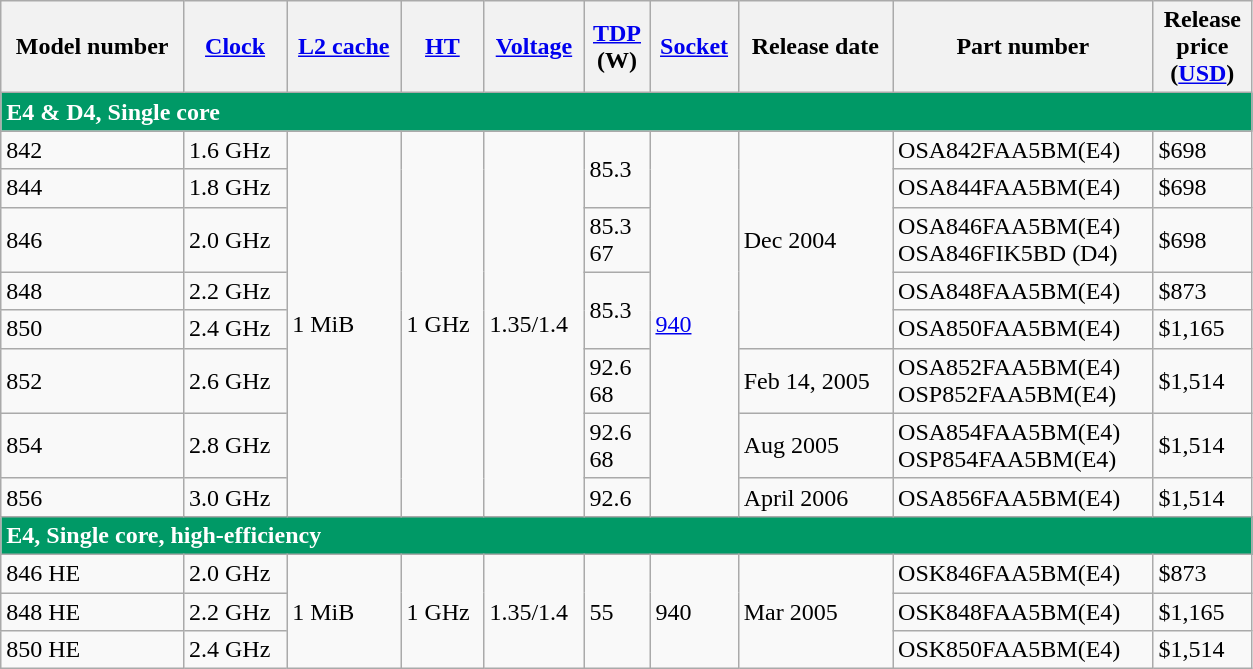<table style="width:835px; px;" class="wikitable">
<tr>
<th>Model number</th>
<th><a href='#'>Clock</a></th>
<th><a href='#'>L2 cache</a></th>
<th><a href='#'>HT</a></th>
<th><a href='#'>Voltage</a></th>
<th><a href='#'>TDP</a><br>(W)</th>
<th><a href='#'>Socket</a></th>
<th>Release date</th>
<th>Part number</th>
<th>Release<br>price<br>(<a href='#'>USD</a>)</th>
</tr>
<tr>
<td colspan="11" style="text-align:left; background:#096; color:white;"><strong>E4 & D4, Single core</strong></td>
</tr>
<tr>
<td>842</td>
<td>1.6 GHz</td>
<td rowspan="8">1 MiB</td>
<td rowspan="8">1 GHz</td>
<td rowspan="8">1.35/1.4</td>
<td rowspan="2">85.3</td>
<td rowspan="8"><a href='#'>940</a></td>
<td rowspan="5">Dec 2004</td>
<td>OSA842FAA5BM(E4)</td>
<td>$698</td>
</tr>
<tr>
<td>844</td>
<td>1.8 GHz</td>
<td>OSA844FAA5BM(E4)</td>
<td>$698</td>
</tr>
<tr>
<td>846</td>
<td>2.0 GHz</td>
<td>85.3<br>67</td>
<td>OSA846FAA5BM(E4)<br>OSA846FIK5BD (D4)</td>
<td>$698</td>
</tr>
<tr>
<td>848</td>
<td>2.2 GHz</td>
<td rowspan="2">85.3</td>
<td>OSA848FAA5BM(E4)</td>
<td>$873</td>
</tr>
<tr>
<td>850</td>
<td>2.4 GHz</td>
<td>OSA850FAA5BM(E4)</td>
<td>$1,165</td>
</tr>
<tr>
<td>852</td>
<td>2.6 GHz</td>
<td>92.6<br>68</td>
<td>Feb 14, 2005</td>
<td>OSA852FAA5BM(E4)<br>OSP852FAA5BM(E4)</td>
<td>$1,514</td>
</tr>
<tr>
<td>854</td>
<td>2.8 GHz</td>
<td>92.6<br>68</td>
<td>Aug 2005</td>
<td>OSA854FAA5BM(E4)<br>OSP854FAA5BM(E4)</td>
<td>$1,514</td>
</tr>
<tr>
<td>856</td>
<td>3.0 GHz</td>
<td>92.6</td>
<td>April 2006</td>
<td>OSA856FAA5BM(E4)</td>
<td>$1,514</td>
</tr>
<tr>
<td colspan="11" style="text-align:left; background:#096; color:white;"><strong>E4, Single core, high-efficiency</strong></td>
</tr>
<tr>
<td>846 HE</td>
<td>2.0 GHz</td>
<td rowspan="3">1 MiB</td>
<td rowspan="3">1 GHz</td>
<td rowspan="3">1.35/1.4</td>
<td rowspan="3">55</td>
<td rowspan="3">940</td>
<td rowspan="3">Mar 2005</td>
<td>OSK846FAA5BM(E4)</td>
<td>$873</td>
</tr>
<tr>
<td>848 HE</td>
<td>2.2 GHz</td>
<td>OSK848FAA5BM(E4)</td>
<td>$1,165</td>
</tr>
<tr>
<td>850 HE</td>
<td>2.4 GHz</td>
<td>OSK850FAA5BM(E4)</td>
<td>$1,514</td>
</tr>
</table>
